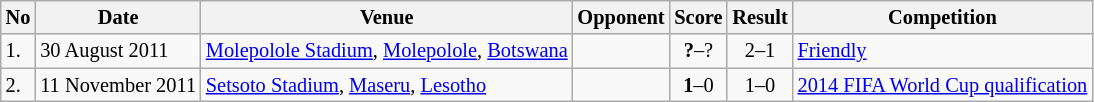<table class="wikitable" style="font-size:85%;">
<tr>
<th>No</th>
<th>Date</th>
<th>Venue</th>
<th>Opponent</th>
<th>Score</th>
<th>Result</th>
<th>Competition</th>
</tr>
<tr>
<td>1.</td>
<td>30 August 2011</td>
<td><a href='#'>Molepolole Stadium</a>, <a href='#'>Molepolole</a>, <a href='#'>Botswana</a></td>
<td></td>
<td align=center><strong>?</strong>–?</td>
<td align=center>2–1</td>
<td><a href='#'>Friendly</a></td>
</tr>
<tr>
<td>2.</td>
<td>11 November 2011</td>
<td><a href='#'>Setsoto Stadium</a>, <a href='#'>Maseru</a>, <a href='#'>Lesotho</a></td>
<td></td>
<td align=center><strong>1</strong>–0</td>
<td align=center>1–0</td>
<td><a href='#'>2014 FIFA World Cup qualification</a></td>
</tr>
</table>
